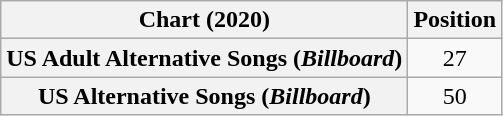<table class="wikitable plainrowheaders" style="text-align:center">
<tr>
<th scope="col">Chart (2020)</th>
<th scope="col">Position</th>
</tr>
<tr>
<th scope="row">US Adult Alternative Songs (<em>Billboard</em>)</th>
<td>27</td>
</tr>
<tr>
<th scope="row">US Alternative Songs (<em>Billboard</em>)</th>
<td>50</td>
</tr>
</table>
